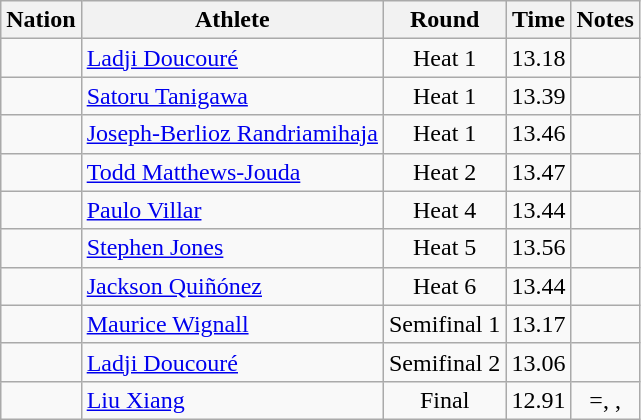<table class="wikitable sortable" style="text-align:center">
<tr>
<th>Nation</th>
<th>Athlete</th>
<th>Round</th>
<th>Time</th>
<th>Notes</th>
</tr>
<tr>
<td align=left></td>
<td align=left><a href='#'>Ladji Doucouré</a></td>
<td>Heat 1</td>
<td>13.18</td>
<td></td>
</tr>
<tr>
<td align=left></td>
<td align=left><a href='#'>Satoru Tanigawa</a></td>
<td>Heat 1</td>
<td>13.39</td>
<td></td>
</tr>
<tr>
<td align=left></td>
<td align=left><a href='#'>Joseph-Berlioz Randriamihaja</a></td>
<td>Heat 1</td>
<td>13.46</td>
<td></td>
</tr>
<tr>
<td align=left></td>
<td align=left><a href='#'>Todd Matthews-Jouda</a></td>
<td>Heat 2</td>
<td>13.47</td>
<td></td>
</tr>
<tr>
<td align=left></td>
<td align=left><a href='#'>Paulo Villar</a></td>
<td>Heat 4</td>
<td>13.44</td>
<td></td>
</tr>
<tr>
<td align=left></td>
<td align=left><a href='#'>Stephen Jones</a></td>
<td>Heat 5</td>
<td>13.56</td>
<td></td>
</tr>
<tr>
<td align=left></td>
<td align=left><a href='#'>Jackson Quiñónez</a></td>
<td>Heat 6</td>
<td>13.44</td>
<td></td>
</tr>
<tr>
<td align=left></td>
<td align=left><a href='#'>Maurice Wignall</a></td>
<td>Semifinal 1</td>
<td>13.17</td>
<td></td>
</tr>
<tr>
<td align=left></td>
<td align=left><a href='#'>Ladji Doucouré</a></td>
<td>Semifinal 2</td>
<td>13.06</td>
<td></td>
</tr>
<tr>
<td align=left></td>
<td align=left><a href='#'>Liu Xiang</a></td>
<td>Final</td>
<td>12.91</td>
<td>=, , </td>
</tr>
</table>
